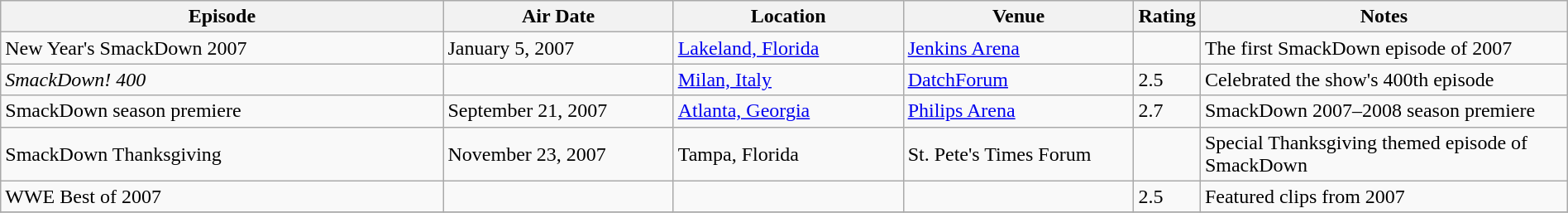<table class="wikitable plainrowheaders sortable" style="width:100%;">
<tr>
<th style="width:29%;">Episode</th>
<th style="width:15%;">Air Date</th>
<th style="width:15%;">Location</th>
<th style="width:15%;">Venue</th>
<th style="width:2%;">Rating</th>
<th style="width:99%;">Notes</th>
</tr>
<tr>
<td>New Year's SmackDown 2007</td>
<td>January 5, 2007</td>
<td><a href='#'>Lakeland, Florida</a></td>
<td><a href='#'>Jenkins Arena</a></td>
<td></td>
<td>The first SmackDown episode of 2007</td>
</tr>
<tr>
<td><em>SmackDown! 400</em></td>
<td></td>
<td><a href='#'>Milan, Italy</a></td>
<td><a href='#'>DatchForum</a></td>
<td>2.5</td>
<td>Celebrated the show's 400th episode</td>
</tr>
<tr>
<td>SmackDown season premiere</td>
<td>September 21, 2007</td>
<td><a href='#'>Atlanta, Georgia</a></td>
<td><a href='#'>Philips Arena</a></td>
<td>2.7</td>
<td>SmackDown 2007–2008 season premiere</td>
</tr>
<tr>
<td>SmackDown Thanksgiving</td>
<td>November 23, 2007</td>
<td>Tampa, Florida</td>
<td>St. Pete's Times Forum</td>
<td></td>
<td>Special Thanksgiving themed episode of SmackDown</td>
</tr>
<tr>
<td>WWE Best of 2007</td>
<td></td>
<td></td>
<td></td>
<td>2.5</td>
<td>Featured clips from 2007</td>
</tr>
<tr>
</tr>
</table>
